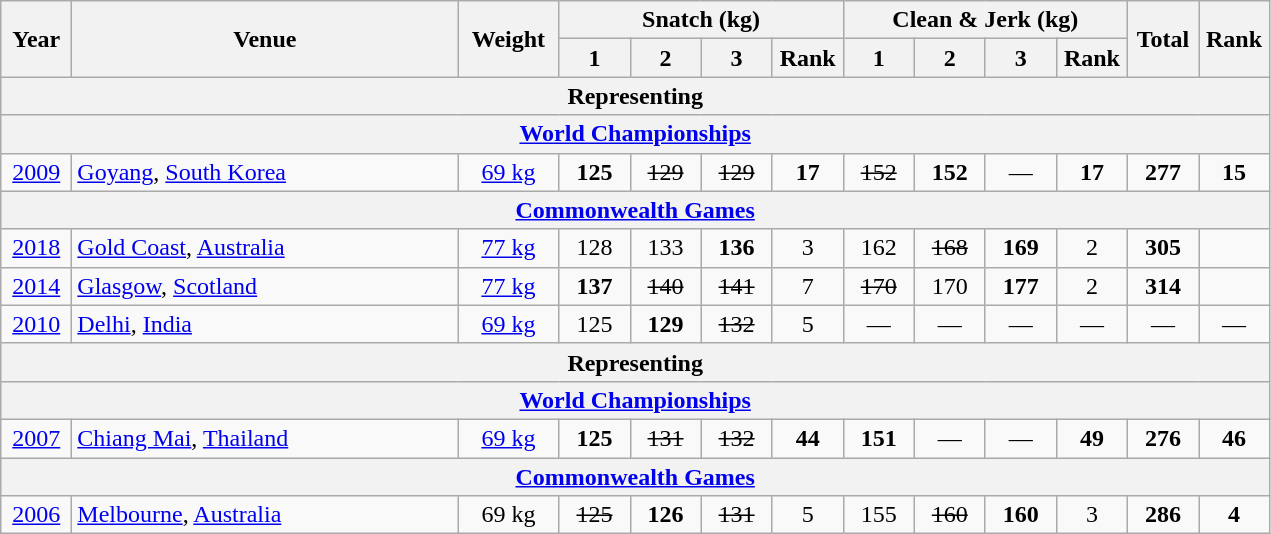<table class = "wikitable" style="text-align:center;">
<tr>
<th rowspan=2 width=40>Year</th>
<th rowspan=2 width=250>Venue</th>
<th rowspan=2 width=60>Weight</th>
<th colspan=4>Snatch (kg)</th>
<th colspan=4>Clean & Jerk (kg)</th>
<th rowspan=2 width=40>Total</th>
<th rowspan=2 width=40>Rank</th>
</tr>
<tr>
<th width=40>1</th>
<th width=40>2</th>
<th width=40>3</th>
<th width=40>Rank</th>
<th width=40>1</th>
<th width=40>2</th>
<th width=40>3</th>
<th width=40>Rank</th>
</tr>
<tr>
<th colspan=13>Representing </th>
</tr>
<tr>
<th colspan=13><a href='#'>World Championships</a></th>
</tr>
<tr>
<td><a href='#'>2009</a></td>
<td align=left> <a href='#'>Goyang</a>, <a href='#'>South Korea</a></td>
<td><a href='#'>69 kg</a></td>
<td><strong>125</strong></td>
<td><s>129</s></td>
<td><s>129</s></td>
<td><strong>17</strong></td>
<td><s>152</s></td>
<td><strong>152</strong></td>
<td>—</td>
<td><strong>17</strong></td>
<td><strong>277</strong></td>
<td><strong>15</strong></td>
</tr>
<tr>
<th colspan=13><a href='#'>Commonwealth Games</a></th>
</tr>
<tr>
<td><a href='#'>2018</a></td>
<td align=left> <a href='#'>Gold Coast</a>, <a href='#'>Australia</a></td>
<td><a href='#'>77 kg</a></td>
<td>128</td>
<td>133</td>
<td><strong>136</strong></td>
<td>3</td>
<td>162</td>
<td><s>168</s></td>
<td><strong>169</strong></td>
<td>2</td>
<td><strong>305</strong></td>
<td><strong></strong></td>
</tr>
<tr>
<td><a href='#'>2014</a></td>
<td align=left> <a href='#'>Glasgow</a>, <a href='#'>Scotland</a></td>
<td><a href='#'>77 kg</a></td>
<td><strong>137</strong></td>
<td><s>140</s></td>
<td><s>141</s></td>
<td>7</td>
<td><s>170</s></td>
<td>170</td>
<td><strong>177</strong></td>
<td>2</td>
<td><strong>314</strong></td>
<td><strong></strong></td>
</tr>
<tr>
<td><a href='#'>2010</a></td>
<td align=left> <a href='#'>Delhi</a>, <a href='#'>India</a></td>
<td><a href='#'>69 kg</a></td>
<td>125</td>
<td><strong>129</strong></td>
<td><s>132</s></td>
<td>5</td>
<td>—</td>
<td>—</td>
<td>—</td>
<td>—</td>
<td>—</td>
<td>—</td>
</tr>
<tr>
<th colspan=13>Representing </th>
</tr>
<tr>
<th colspan=13><a href='#'>World Championships</a></th>
</tr>
<tr>
<td><a href='#'>2007</a></td>
<td align=left> <a href='#'>Chiang Mai</a>, <a href='#'>Thailand</a></td>
<td><a href='#'>69 kg</a></td>
<td><strong>125</strong></td>
<td><s>131</s></td>
<td><s>132</s></td>
<td><strong>44</strong></td>
<td><strong>151</strong></td>
<td>—</td>
<td>—</td>
<td><strong>49</strong></td>
<td><strong>276</strong></td>
<td><strong>46</strong></td>
</tr>
<tr>
<th colspan=13><a href='#'>Commonwealth Games</a></th>
</tr>
<tr>
<td><a href='#'>2006</a></td>
<td align=left> <a href='#'>Melbourne</a>, <a href='#'>Australia</a></td>
<td>69 kg</td>
<td><s>125</s></td>
<td><strong>126</strong></td>
<td><s>131</s></td>
<td>5</td>
<td>155</td>
<td><s>160</s></td>
<td><strong>160</strong></td>
<td>3</td>
<td><strong>286</strong></td>
<td><strong>4</strong></td>
</tr>
</table>
